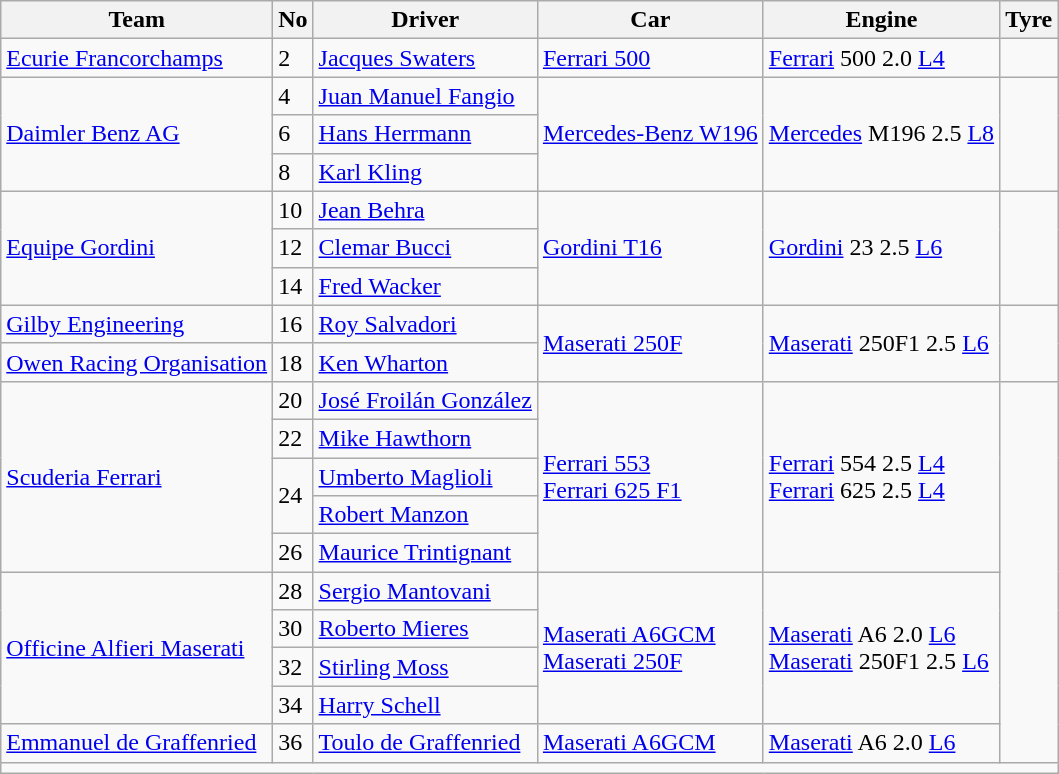<table class="wikitable">
<tr>
<th>Team</th>
<th>No</th>
<th>Driver</th>
<th>Car</th>
<th>Engine</th>
<th>Tyre</th>
</tr>
<tr>
<td> <a href='#'>Ecurie Francorchamps</a></td>
<td>2</td>
<td> <a href='#'>Jacques Swaters</a></td>
<td><a href='#'>Ferrari 500</a></td>
<td><a href='#'>Ferrari</a> 500 2.0 <a href='#'>L4</a></td>
<td></td>
</tr>
<tr>
<td rowspan="3"> <a href='#'>Daimler Benz AG</a></td>
<td>4</td>
<td> <a href='#'>Juan Manuel Fangio</a></td>
<td rowspan="3"><a href='#'>Mercedes-Benz W196</a></td>
<td rowspan="3"><a href='#'>Mercedes</a> M196 2.5 <a href='#'>L8</a></td>
<td rowspan="3"></td>
</tr>
<tr>
<td>6</td>
<td> <a href='#'>Hans Herrmann</a></td>
</tr>
<tr>
<td>8</td>
<td> <a href='#'>Karl Kling</a></td>
</tr>
<tr>
<td rowspan="3"> <a href='#'>Equipe Gordini</a></td>
<td>10</td>
<td> <a href='#'>Jean Behra</a></td>
<td rowspan="3"><a href='#'>Gordini T16</a></td>
<td rowspan="3"><a href='#'>Gordini</a> 23 2.5 <a href='#'>L6</a></td>
<td rowspan="3"></td>
</tr>
<tr>
<td>12</td>
<td> <a href='#'>Clemar Bucci</a></td>
</tr>
<tr>
<td>14</td>
<td> <a href='#'>Fred Wacker</a></td>
</tr>
<tr>
<td> <a href='#'>Gilby Engineering</a></td>
<td>16</td>
<td> <a href='#'>Roy Salvadori</a></td>
<td rowspan="2"><a href='#'>Maserati 250F</a></td>
<td rowspan="2"><a href='#'>Maserati</a> 250F1 2.5 <a href='#'>L6</a></td>
<td rowspan="2"></td>
</tr>
<tr>
<td> <a href='#'>Owen Racing Organisation</a></td>
<td>18</td>
<td> <a href='#'>Ken Wharton</a></td>
</tr>
<tr>
<td rowspan="5"> <a href='#'>Scuderia Ferrari</a></td>
<td>20</td>
<td> <a href='#'>José Froilán González</a></td>
<td rowspan="5"><a href='#'>Ferrari 553</a><br><a href='#'>Ferrari 625 F1</a></td>
<td rowspan="5"><a href='#'>Ferrari</a> 554 2.5 <a href='#'>L4</a><br><a href='#'>Ferrari</a> 625 2.5 <a href='#'>L4</a></td>
<td rowspan="10"></td>
</tr>
<tr>
<td>22</td>
<td> <a href='#'>Mike Hawthorn</a></td>
</tr>
<tr>
<td rowspan="2">24</td>
<td> <a href='#'>Umberto Maglioli</a></td>
</tr>
<tr>
<td> <a href='#'>Robert Manzon</a></td>
</tr>
<tr>
<td>26</td>
<td> <a href='#'>Maurice Trintignant</a></td>
</tr>
<tr>
<td rowspan="4"> <a href='#'>Officine Alfieri Maserati</a></td>
<td>28</td>
<td> <a href='#'>Sergio Mantovani</a></td>
<td rowspan="4"><a href='#'>Maserati A6GCM</a><br><a href='#'>Maserati 250F</a></td>
<td rowspan="4"><a href='#'>Maserati</a> A6 2.0 <a href='#'>L6</a><br><a href='#'>Maserati</a> 250F1 2.5 <a href='#'>L6</a></td>
</tr>
<tr>
<td>30</td>
<td> <a href='#'>Roberto Mieres</a></td>
</tr>
<tr>
<td>32</td>
<td> <a href='#'>Stirling Moss</a></td>
</tr>
<tr>
<td>34</td>
<td> <a href='#'>Harry Schell</a></td>
</tr>
<tr>
<td> <a href='#'>Emmanuel de Graffenried</a></td>
<td>36</td>
<td> <a href='#'>Toulo de Graffenried</a></td>
<td><a href='#'>Maserati A6GCM</a></td>
<td><a href='#'>Maserati</a> A6 2.0 <a href='#'>L6</a></td>
</tr>
<tr>
<td colspan=6></td>
</tr>
</table>
